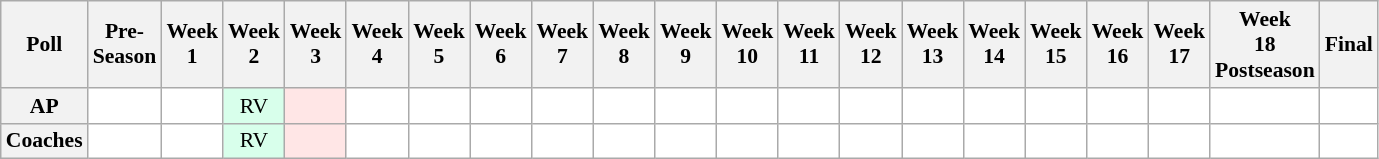<table class="wikitable" style="white-space:nowrap;font-size:90%">
<tr>
<th>Poll</th>
<th>Pre-<br>Season</th>
<th>Week<br>1</th>
<th>Week<br>2</th>
<th>Week<br>3</th>
<th>Week<br>4</th>
<th>Week<br>5</th>
<th>Week<br>6</th>
<th>Week<br>7</th>
<th>Week<br>8</th>
<th>Week<br>9</th>
<th>Week<br>10</th>
<th>Week<br>11</th>
<th>Week<br>12</th>
<th>Week<br>13</th>
<th>Week<br>14</th>
<th>Week<br>15</th>
<th>Week<br>16</th>
<th>Week<br>17</th>
<th>Week<br>18<br>Postseason</th>
<th>Final</th>
</tr>
<tr style="text-align:center;">
<th>AP</th>
<td style="background:#FFF;"></td>
<td style="background:#FFF;"></td>
<td style="background:#D8FFEB;">RV</td>
<td style="background:#FFE6E6;"></td>
<td style="background:#FFF;"></td>
<td style="background:#FFF;"></td>
<td style="background:#FFF;"></td>
<td style="background:#FFF;"></td>
<td style="background:#FFF;"></td>
<td style="background:#FFF;"></td>
<td style="background:#FFF;"></td>
<td style="background:#FFF;"></td>
<td style="background:#FFF;"></td>
<td style="background:#FFF;"></td>
<td style="background:#FFF;"></td>
<td style="background:#FFF;"></td>
<td style="background:#FFF;"></td>
<td style="background:#FFF;"></td>
<td style="background:#FFF;"></td>
<td style="background:#FFF;"></td>
</tr>
<tr style="text-align:center;">
<th>Coaches</th>
<td style="background:#FFF;"></td>
<td style="background:#FFF;"></td>
<td style="background:#D8FFEB;">RV</td>
<td style="background:#FFE6E6;"></td>
<td style="background:#FFF;"></td>
<td style="background:#FFF;"></td>
<td style="background:#FFF;"></td>
<td style="background:#FFF;"></td>
<td style="background:#FFF;"></td>
<td style="background:#FFF;"></td>
<td style="background:#FFF;"></td>
<td style="background:#FFF;"></td>
<td style="background:#FFF;"></td>
<td style="background:#FFF;"></td>
<td style="background:#FFF;"></td>
<td style="background:#FFF;"></td>
<td style="background:#FFF;"></td>
<td style="background:#FFF;"></td>
<td style="background:#FFF;"></td>
<td style="background:#FFF;"></td>
</tr>
</table>
